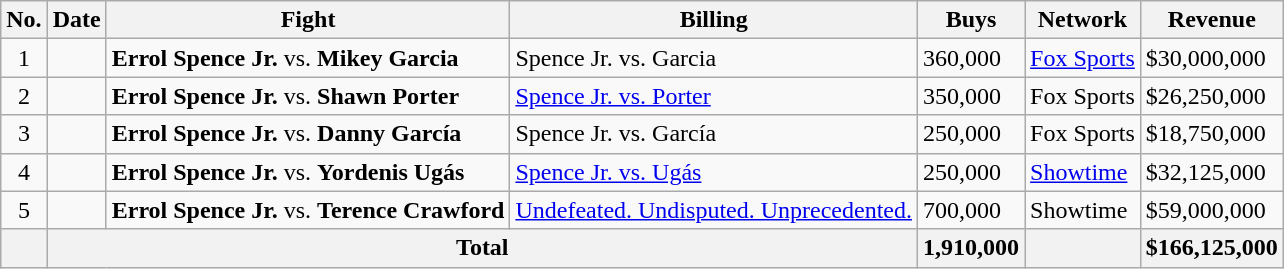<table class="wikitable sortable">
<tr>
<th>No.</th>
<th>Date</th>
<th>Fight</th>
<th>Billing</th>
<th>Buys</th>
<th>Network</th>
<th>Revenue</th>
</tr>
<tr>
<td align=center>1</td>
<td></td>
<td><strong>Errol Spence Jr.</strong> vs. <strong>Mikey Garcia</strong></td>
<td>Spence Jr. vs. Garcia</td>
<td>360,000</td>
<td><a href='#'>Fox Sports</a></td>
<td>$30,000,000</td>
</tr>
<tr>
<td align=center>2</td>
<td></td>
<td><strong>Errol Spence Jr.</strong> vs. <strong>Shawn Porter</strong></td>
<td><a href='#'>Spence Jr. vs. Porter</a></td>
<td>350,000</td>
<td>Fox Sports</td>
<td>$26,250,000</td>
</tr>
<tr>
<td align=center>3</td>
<td></td>
<td><strong>Errol Spence Jr.</strong> vs. <strong>Danny García</strong></td>
<td>Spence Jr. vs. García</td>
<td>250,000</td>
<td>Fox Sports</td>
<td>$18,750,000</td>
</tr>
<tr>
<td align=center>4</td>
<td></td>
<td><strong>Errol Spence Jr.</strong> vs. <strong>Yordenis Ugás</strong></td>
<td><a href='#'>Spence Jr. vs. Ugás</a></td>
<td>250,000</td>
<td><a href='#'>Showtime</a></td>
<td>$32,125,000</td>
</tr>
<tr>
<td align=center>5</td>
<td></td>
<td><strong>Errol Spence Jr.</strong> vs. <strong>Terence Crawford</strong></td>
<td><a href='#'>Undefeated. Undisputed. Unprecedented.</a></td>
<td>700,000</td>
<td>Showtime</td>
<td>$59,000,000</td>
</tr>
<tr>
<th></th>
<th colspan="3">Total</th>
<th>1,910,000</th>
<th></th>
<th>$166,125,000</th>
</tr>
</table>
